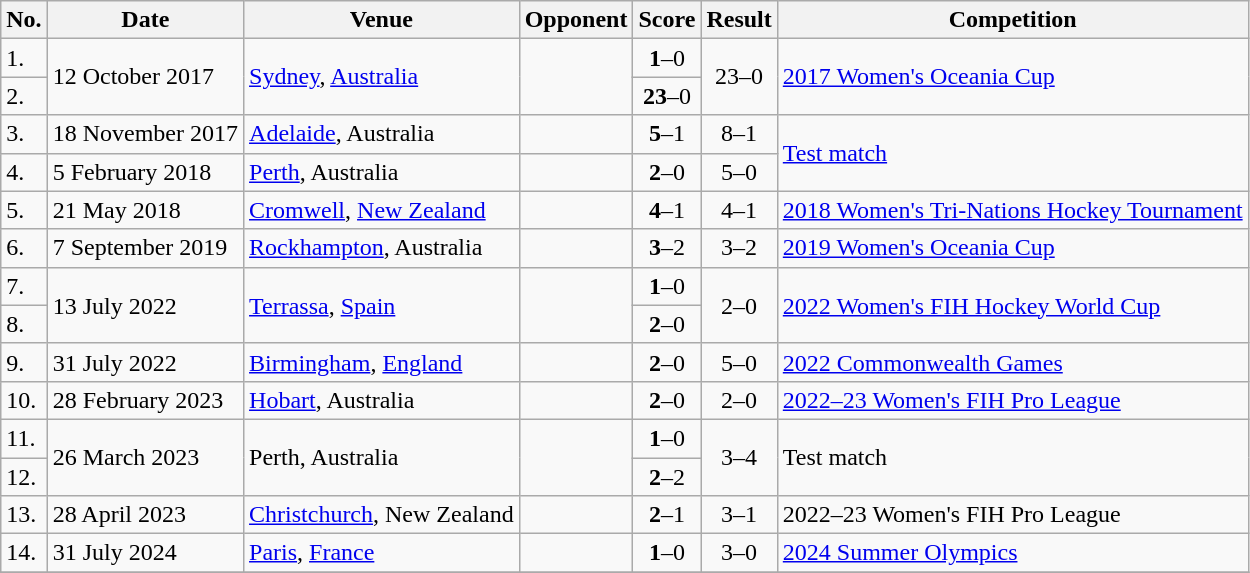<table class="wikitable">
<tr>
<th>No.</th>
<th>Date</th>
<th>Venue</th>
<th>Opponent</th>
<th>Score</th>
<th>Result</th>
<th>Competition</th>
</tr>
<tr>
<td>1.</td>
<td rowspan=2>12 October 2017</td>
<td rowspan=2><a href='#'>Sydney</a>, <a href='#'>Australia</a></td>
<td rowspan=2></td>
<td align=center><strong>1</strong>–0</td>
<td rowspan=2 align=center>23–0</td>
<td rowspan=2><a href='#'>2017 Women's Oceania Cup</a></td>
</tr>
<tr>
<td>2.</td>
<td align=center><strong>23</strong>–0</td>
</tr>
<tr>
<td>3.</td>
<td>18 November 2017</td>
<td><a href='#'>Adelaide</a>, Australia</td>
<td></td>
<td align=center><strong>5</strong>–1</td>
<td align=center>8–1</td>
<td rowspan=2><a href='#'>Test match</a></td>
</tr>
<tr>
<td>4.</td>
<td>5 February 2018</td>
<td><a href='#'>Perth</a>, Australia</td>
<td></td>
<td align=center><strong>2</strong>–0</td>
<td align=center>5–0</td>
</tr>
<tr>
<td>5.</td>
<td>21 May 2018</td>
<td><a href='#'>Cromwell</a>, <a href='#'>New Zealand</a></td>
<td></td>
<td align=center><strong>4</strong>–1</td>
<td align=center>4–1</td>
<td><a href='#'>2018 Women's Tri-Nations Hockey Tournament</a></td>
</tr>
<tr>
<td>6.</td>
<td>7 September 2019</td>
<td><a href='#'>Rockhampton</a>, Australia</td>
<td></td>
<td align=center><strong>3</strong>–2</td>
<td align=center>3–2</td>
<td><a href='#'>2019 Women's Oceania Cup</a></td>
</tr>
<tr>
<td>7.</td>
<td rowspan=2>13 July 2022</td>
<td rowspan=2><a href='#'>Terrassa</a>, <a href='#'>Spain</a></td>
<td rowspan=2></td>
<td align=center><strong>1</strong>–0</td>
<td rowspan=2 align=center>2–0</td>
<td rowspan=2><a href='#'>2022 Women's FIH Hockey World Cup</a></td>
</tr>
<tr>
<td>8.</td>
<td align=center><strong>2</strong>–0</td>
</tr>
<tr>
<td>9.</td>
<td>31 July 2022</td>
<td><a href='#'>Birmingham</a>, <a href='#'>England</a></td>
<td></td>
<td align=center><strong>2</strong>–0</td>
<td align=center>5–0</td>
<td><a href='#'>2022 Commonwealth Games</a></td>
</tr>
<tr>
<td>10.</td>
<td>28 February 2023</td>
<td><a href='#'>Hobart</a>, Australia</td>
<td></td>
<td align=center><strong>2</strong>–0</td>
<td align=center>2–0</td>
<td><a href='#'>2022–23 Women's FIH Pro League</a></td>
</tr>
<tr>
<td>11.</td>
<td rowspan=2>26 March 2023</td>
<td rowspan=2>Perth, Australia</td>
<td rowspan=2></td>
<td align=center><strong>1</strong>–0</td>
<td rowspan=2 align=center>3–4</td>
<td rowspan=2>Test match</td>
</tr>
<tr>
<td>12.</td>
<td align=center><strong>2</strong>–2</td>
</tr>
<tr>
<td>13.</td>
<td>28 April 2023</td>
<td><a href='#'>Christchurch</a>, New Zealand</td>
<td></td>
<td align=center><strong>2</strong>–1</td>
<td align=center>3–1</td>
<td>2022–23 Women's FIH Pro League</td>
</tr>
<tr>
<td>14.</td>
<td>31 July 2024</td>
<td><a href='#'>Paris</a>, <a href='#'>France</a></td>
<td></td>
<td align=center><strong>1</strong>–0</td>
<td align=center>3–0</td>
<td><a href='#'>2024 Summer Olympics</a></td>
</tr>
<tr>
</tr>
</table>
